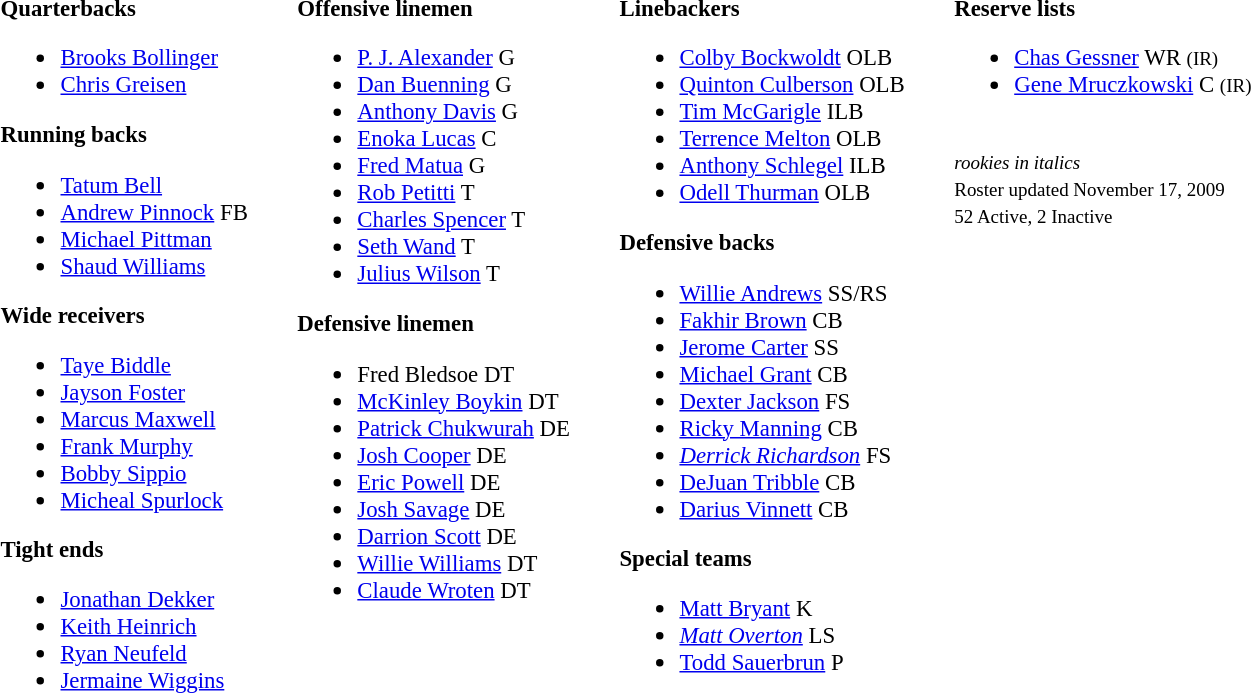<table class="toccolours" style="text-align: left;">
<tr>
<td style="font-size: 95%;" valign="top"><strong>Quarterbacks</strong><br><ul><li> <a href='#'>Brooks Bollinger</a></li><li> <a href='#'>Chris Greisen</a></li></ul><strong>Running backs</strong><ul><li> <a href='#'>Tatum Bell</a></li><li> <a href='#'>Andrew Pinnock</a> FB</li><li> <a href='#'>Michael Pittman</a></li><li> <a href='#'>Shaud Williams</a></li></ul><strong>Wide receivers</strong><ul><li> <a href='#'>Taye Biddle</a></li><li> <a href='#'>Jayson Foster</a></li><li> <a href='#'>Marcus Maxwell</a></li><li> <a href='#'>Frank Murphy</a></li><li> <a href='#'>Bobby Sippio</a></li><li> <a href='#'>Micheal Spurlock</a></li></ul><strong>Tight ends</strong><ul><li> <a href='#'>Jonathan Dekker</a></li><li> <a href='#'>Keith Heinrich</a></li><li> <a href='#'>Ryan Neufeld</a></li><li> <a href='#'>Jermaine Wiggins</a></li></ul></td>
<td style="width: 25px;"></td>
<td style="font-size: 95%;" valign="top"><strong>Offensive linemen</strong><br><ul><li> <a href='#'>P. J. Alexander</a> G</li><li> <a href='#'>Dan Buenning</a> G</li><li> <a href='#'>Anthony Davis</a> G</li><li> <a href='#'>Enoka Lucas</a> C</li><li> <a href='#'>Fred Matua</a> G</li><li> <a href='#'>Rob Petitti</a> T</li><li> <a href='#'>Charles Spencer</a> T</li><li> <a href='#'>Seth Wand</a> T</li><li> <a href='#'>Julius Wilson</a> T</li></ul><strong>Defensive linemen</strong><ul><li> Fred Bledsoe DT</li><li> <a href='#'>McKinley Boykin</a> DT</li><li> <a href='#'>Patrick Chukwurah</a> DE</li><li> <a href='#'>Josh Cooper</a> DE</li><li> <a href='#'>Eric Powell</a> DE</li><li> <a href='#'>Josh Savage</a> DE</li><li> <a href='#'>Darrion Scott</a> DE</li><li> <a href='#'>Willie Williams</a> DT</li><li> <a href='#'>Claude Wroten</a> DT</li></ul></td>
<td style="width: 25px;"></td>
<td style="font-size: 95%;" valign="top"><strong>Linebackers</strong><br><ul><li> <a href='#'>Colby Bockwoldt</a> OLB</li><li> <a href='#'>Quinton Culberson</a> OLB</li><li> <a href='#'>Tim McGarigle</a> ILB</li><li> <a href='#'>Terrence Melton</a> OLB</li><li> <a href='#'>Anthony Schlegel</a> ILB</li><li> <a href='#'>Odell Thurman</a> OLB</li></ul><strong>Defensive backs</strong><ul><li> <a href='#'>Willie Andrews</a> SS/RS</li><li> <a href='#'>Fakhir Brown</a> CB</li><li> <a href='#'>Jerome Carter</a> SS</li><li> <a href='#'>Michael Grant</a> CB</li><li> <a href='#'>Dexter Jackson</a> FS</li><li> <a href='#'>Ricky Manning</a> CB</li><li> <em><a href='#'>Derrick Richardson</a></em> FS</li><li> <a href='#'>DeJuan Tribble</a> CB</li><li> <a href='#'>Darius Vinnett</a> CB</li></ul><strong>Special teams</strong><ul><li> <a href='#'>Matt Bryant</a> K</li><li> <em><a href='#'>Matt Overton</a></em> LS</li><li> <a href='#'>Todd Sauerbrun</a> P</li></ul></td>
<td style="width: 25px;"></td>
<td style="font-size: 95%;" valign="top"><strong>Reserve lists</strong><br><ul><li> <a href='#'>Chas Gessner</a> WR <small>(IR)</small> </li><li> <a href='#'>Gene Mruczkowski</a> C <small>(IR)</small> </li></ul><br>
<small><em>rookies in italics</em><br>
Roster updated November 17, 2009<br>
52 Active, 2 Inactive</small></td>
</tr>
<tr>
</tr>
</table>
